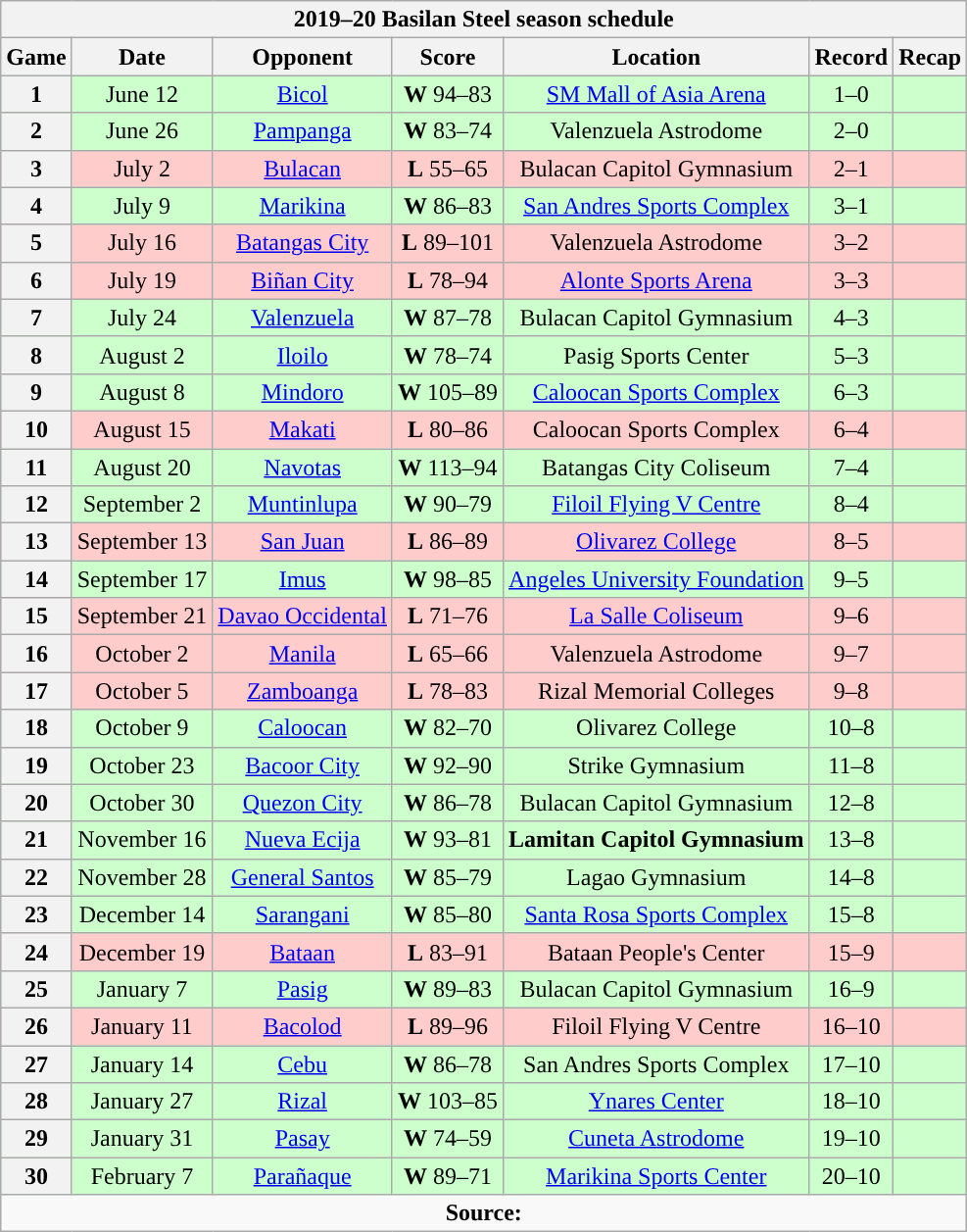<table class="wikitable" style="text-align:center">
<tr>
<th colspan=7>2019–20 Basilan Steel season schedule</th>
</tr>
<tr>
<th>Game</th>
<th>Date</th>
<th>Opponent</th>
<th>Score</th>
<th>Location</th>
<th>Record</th>
<th>Recap<br></th>
</tr>
<tr style="background:#cfc">
<th>1</th>
<td>June 12</td>
<td><a href='#'>Bicol</a></td>
<td><strong>W</strong> 94–83</td>
<td><a href='#'>SM Mall of Asia Arena</a></td>
<td>1–0</td>
<td></td>
</tr>
<tr style="background:#cfc">
<th>2</th>
<td>June 26</td>
<td><a href='#'>Pampanga</a></td>
<td><strong>W</strong> 83–74</td>
<td>Valenzuela Astrodome</td>
<td>2–0</td>
<td></td>
</tr>
<tr style="background:#fcc">
<th>3</th>
<td>July 2</td>
<td><a href='#'>Bulacan</a></td>
<td><strong>L</strong> 55–65</td>
<td>Bulacan Capitol Gymnasium</td>
<td>2–1</td>
<td></td>
</tr>
<tr style="background:#cfc">
<th>4</th>
<td>July 9</td>
<td><a href='#'>Marikina</a></td>
<td><strong>W</strong> 86–83</td>
<td><a href='#'>San Andres Sports Complex</a></td>
<td>3–1</td>
<td></td>
</tr>
<tr style="background:#fcc">
<th>5</th>
<td>July 16</td>
<td><a href='#'>Batangas City</a></td>
<td><strong>L</strong> 89–101</td>
<td>Valenzuela Astrodome</td>
<td>3–2</td>
<td></td>
</tr>
<tr style="background:#fcc">
<th>6</th>
<td>July 19</td>
<td><a href='#'>Biñan City</a></td>
<td><strong>L</strong> 78–94</td>
<td><a href='#'>Alonte Sports Arena</a></td>
<td>3–3</td>
<td></td>
</tr>
<tr style="background:#cfc">
<th>7</th>
<td>July 24</td>
<td><a href='#'>Valenzuela</a></td>
<td><strong>W</strong> 87–78</td>
<td>Bulacan Capitol Gymnasium</td>
<td>4–3</td>
<td></td>
</tr>
<tr style="background:#cfc">
<th>8</th>
<td>August 2</td>
<td><a href='#'>Iloilo</a></td>
<td><strong>W</strong> 78–74</td>
<td>Pasig Sports Center</td>
<td>5–3</td>
<td></td>
</tr>
<tr style="background:#cfc">
<th>9</th>
<td>August 8</td>
<td><a href='#'>Mindoro</a></td>
<td><strong>W</strong> 105–89</td>
<td><a href='#'>Caloocan Sports Complex</a></td>
<td>6–3</td>
<td></td>
</tr>
<tr style="background:#fcc">
<th>10</th>
<td>August 15</td>
<td><a href='#'>Makati</a></td>
<td><strong>L</strong> 80–86</td>
<td>Caloocan Sports Complex</td>
<td>6–4</td>
<td></td>
</tr>
<tr style="background:#cfc">
<th>11</th>
<td>August 20</td>
<td><a href='#'>Navotas</a></td>
<td><strong>W</strong> 113–94</td>
<td>Batangas City Coliseum</td>
<td>7–4</td>
<td><br></td>
</tr>
<tr style="background:#cfc">
<th>12</th>
<td>September 2</td>
<td><a href='#'>Muntinlupa</a></td>
<td><strong>W</strong> 90–79</td>
<td><a href='#'>Filoil Flying V Centre</a></td>
<td>8–4</td>
<td></td>
</tr>
<tr style="background:#fcc">
<th>13</th>
<td>September 13</td>
<td><a href='#'>San Juan</a></td>
<td><strong>L</strong> 86–89</td>
<td><a href='#'>Olivarez College</a></td>
<td>8–5</td>
<td></td>
</tr>
<tr style="background:#cfc">
<th>14</th>
<td>September 17</td>
<td><a href='#'>Imus</a></td>
<td><strong>W</strong> 98–85</td>
<td><a href='#'>Angeles University Foundation</a></td>
<td>9–5</td>
<td></td>
</tr>
<tr style="background:#fcc">
<th>15</th>
<td>September 21</td>
<td><a href='#'>Davao Occidental</a></td>
<td><strong>L</strong> 71–76</td>
<td><a href='#'>La Salle Coliseum</a></td>
<td>9–6</td>
<td></td>
</tr>
<tr style="background:#fcc">
<th>16</th>
<td>October 2</td>
<td><a href='#'>Manila</a></td>
<td><strong>L</strong> 65–66</td>
<td>Valenzuela Astrodome</td>
<td>9–7</td>
<td></td>
</tr>
<tr style="background:#fcc">
<th>17</th>
<td>October 5</td>
<td><a href='#'>Zamboanga</a></td>
<td><strong>L</strong> 78–83</td>
<td>Rizal Memorial Colleges</td>
<td>9–8</td>
<td></td>
</tr>
<tr style="background:#cfc">
<th>18</th>
<td>October 9</td>
<td><a href='#'>Caloocan</a></td>
<td><strong>W</strong> 82–70</td>
<td>Olivarez College</td>
<td>10–8</td>
<td></td>
</tr>
<tr style="background:#cfc">
<th>19</th>
<td>October 23</td>
<td><a href='#'>Bacoor City</a></td>
<td><strong>W</strong> 92–90</td>
<td>Strike Gymnasium</td>
<td>11–8</td>
<td></td>
</tr>
<tr style="background:#cfc">
<th>20</th>
<td>October 30</td>
<td><a href='#'>Quezon City</a></td>
<td><strong>W</strong> 86–78</td>
<td>Bulacan Capitol Gymnasium</td>
<td>12–8</td>
<td></td>
</tr>
<tr style="background:#cfc">
<th>21</th>
<td>November 16</td>
<td><a href='#'>Nueva Ecija</a></td>
<td><strong>W</strong> 93–81</td>
<td><strong>Lamitan Capitol Gymnasium</strong></td>
<td>13–8</td>
<td></td>
</tr>
<tr style="background:#cfc">
<th>22</th>
<td>November 28</td>
<td><a href='#'>General Santos</a></td>
<td><strong>W</strong> 85–79</td>
<td>Lagao Gymnasium</td>
<td>14–8</td>
<td><br></td>
</tr>
<tr style="background:#cfc">
<th>23</th>
<td>December 14</td>
<td><a href='#'>Sarangani</a></td>
<td><strong>W</strong> 85–80</td>
<td><a href='#'>Santa Rosa Sports Complex</a></td>
<td>15–8</td>
<td></td>
</tr>
<tr style="background:#fcc">
<th>24</th>
<td>December 19</td>
<td><a href='#'>Bataan</a></td>
<td><strong>L</strong> 83–91</td>
<td>Bataan People's Center</td>
<td>15–9</td>
<td></td>
</tr>
<tr style="background:#cfc">
<th>25</th>
<td>January 7</td>
<td><a href='#'>Pasig</a></td>
<td><strong>W</strong> 89–83</td>
<td>Bulacan Capitol Gymnasium</td>
<td>16–9</td>
<td></td>
</tr>
<tr style="background:#fcc">
<th>26</th>
<td>January 11</td>
<td><a href='#'>Bacolod</a></td>
<td><strong>L</strong> 89–96</td>
<td>Filoil Flying V Centre</td>
<td>16–10</td>
<td></td>
</tr>
<tr style="background:#cfc">
<th>27</th>
<td>January 14</td>
<td><a href='#'>Cebu</a></td>
<td><strong>W</strong> 86–78</td>
<td>San Andres Sports Complex</td>
<td>17–10</td>
<td></td>
</tr>
<tr style="background:#cfc">
<th>28</th>
<td>January 27</td>
<td><a href='#'>Rizal</a></td>
<td><strong>W</strong> 103–85</td>
<td><a href='#'>Ynares Center</a></td>
<td>18–10</td>
<td></td>
</tr>
<tr style="background:#cfc">
<th>29</th>
<td>January 31</td>
<td><a href='#'>Pasay</a></td>
<td><strong>W</strong> 74–59</td>
<td><a href='#'>Cuneta Astrodome</a></td>
<td>19–10</td>
<td></td>
</tr>
<tr style="background:#cfc">
<th>30</th>
<td>February 7</td>
<td><a href='#'>Parañaque</a></td>
<td><strong>W</strong> 89–71</td>
<td><a href='#'>Marikina Sports Center</a></td>
<td>20–10</td>
<td></td>
</tr>
<tr>
<td colspan=7 align=center><strong>Source: </strong></td>
</tr>
</table>
